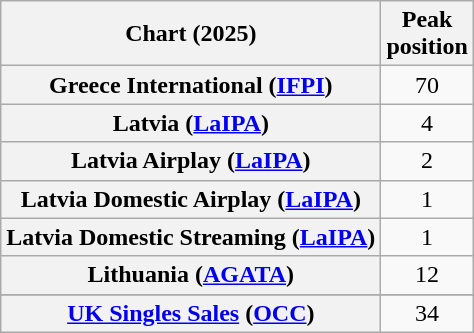<table class="wikitable sortable plainrowheaders" style="text-align:center">
<tr>
<th scope="col">Chart (2025)</th>
<th scope="col">Peak<br>position</th>
</tr>
<tr>
<th scope="row">Greece International (<a href='#'>IFPI</a>)</th>
<td>70</td>
</tr>
<tr>
<th scope="row">Latvia (<a href='#'>LaIPA</a>)</th>
<td>4</td>
</tr>
<tr>
<th scope="row">Latvia Airplay (<a href='#'>LaIPA</a>)</th>
<td>2</td>
</tr>
<tr>
<th scope="row">Latvia Domestic Airplay (<a href='#'>LaIPA</a>)</th>
<td>1</td>
</tr>
<tr>
<th scope="row">Latvia Domestic Streaming (<a href='#'>LaIPA</a>)</th>
<td>1</td>
</tr>
<tr>
<th scope="row">Lithuania (<a href='#'>AGATA</a>)</th>
<td>12</td>
</tr>
<tr>
</tr>
<tr>
</tr>
<tr>
<th scope="row"><a href='#'>UK Singles Sales</a> (<a href='#'>OCC</a>)</th>
<td>34</td>
</tr>
</table>
